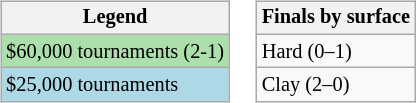<table>
<tr valign="top">
<td><br><table class="wikitable" style="font-size:85%">
<tr>
<th>Legend</th>
</tr>
<tr style="background:#addfad;">
<td>$60,000 tournaments (2-1)</td>
</tr>
<tr style="background:lightblue;">
<td>$25,000 tournaments</td>
</tr>
</table>
</td>
<td><br><table class="wikitable" style="font-size:85%">
<tr>
<th>Finals by surface</th>
</tr>
<tr>
<td>Hard (0–1)</td>
</tr>
<tr>
<td>Clay (2–0)</td>
</tr>
</table>
</td>
</tr>
</table>
